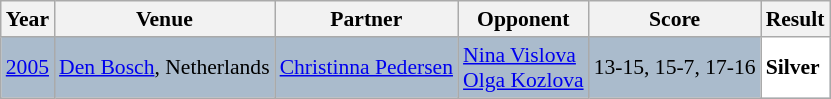<table class="sortable wikitable" style="font-size: 90%;">
<tr>
<th>Year</th>
<th>Venue</th>
<th>Partner</th>
<th>Opponent</th>
<th>Score</th>
<th>Result</th>
</tr>
<tr style="background:#AABBCC">
<td align="center"><a href='#'>2005</a></td>
<td align="left"><a href='#'>Den Bosch</a>, Netherlands</td>
<td align="left"> <a href='#'>Christinna Pedersen</a></td>
<td align="left"> <a href='#'>Nina Vislova</a> <br>  <a href='#'>Olga Kozlova</a></td>
<td align="left">13-15, 15-7, 17-16</td>
<td style="text-align:left; background:white"> <strong>Silver</strong></td>
</tr>
</table>
